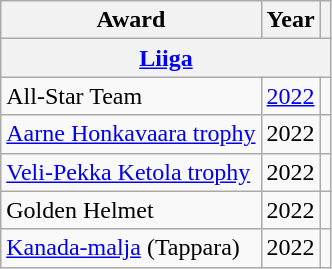<table class="wikitable">
<tr>
<th>Award</th>
<th>Year</th>
<th></th>
</tr>
<tr>
<th colspan="3"><a href='#'>Liiga</a></th>
</tr>
<tr>
<td>All-Star Team</td>
<td><a href='#'>2022</a></td>
<td></td>
</tr>
<tr>
<td><a href='#'>Aarne Honkavaara trophy</a></td>
<td>2022</td>
<td></td>
</tr>
<tr>
<td><a href='#'>Veli-Pekka Ketola trophy</a></td>
<td>2022</td>
<td></td>
</tr>
<tr>
<td>Golden Helmet</td>
<td>2022</td>
<td></td>
</tr>
<tr>
<td><a href='#'>Kanada-malja</a> (Tappara)</td>
<td>2022</td>
<td></td>
</tr>
</table>
